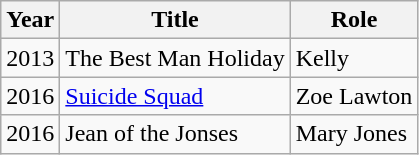<table class="wikitable">
<tr>
<th>Year</th>
<th>Title</th>
<th>Role</th>
</tr>
<tr>
<td>2013</td>
<td>The Best Man Holiday</td>
<td>Kelly</td>
</tr>
<tr>
<td>2016</td>
<td><a href='#'>Suicide Squad</a></td>
<td>Zoe Lawton</td>
</tr>
<tr>
<td>2016</td>
<td>Jean of the Jonses</td>
<td>Mary Jones</td>
</tr>
</table>
